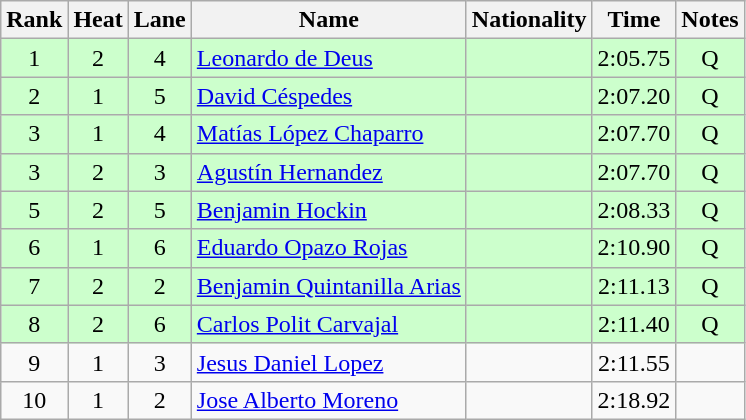<table class="wikitable sortable" style="text-align:center">
<tr>
<th>Rank</th>
<th>Heat</th>
<th>Lane</th>
<th>Name</th>
<th>Nationality</th>
<th>Time</th>
<th>Notes</th>
</tr>
<tr bgcolor=ccffcc>
<td>1</td>
<td>2</td>
<td>4</td>
<td align=left><a href='#'>Leonardo de Deus</a></td>
<td align=left></td>
<td>2:05.75</td>
<td>Q</td>
</tr>
<tr bgcolor=ccffcc>
<td>2</td>
<td>1</td>
<td>5</td>
<td align=left><a href='#'>David Céspedes</a></td>
<td align=left></td>
<td>2:07.20</td>
<td>Q</td>
</tr>
<tr bgcolor=ccffcc>
<td>3</td>
<td>1</td>
<td>4</td>
<td align=left><a href='#'>Matías López Chaparro</a></td>
<td align=left></td>
<td>2:07.70</td>
<td>Q</td>
</tr>
<tr bgcolor=ccffcc>
<td>3</td>
<td>2</td>
<td>3</td>
<td align=left><a href='#'>Agustín Hernandez</a></td>
<td align=left></td>
<td>2:07.70</td>
<td>Q</td>
</tr>
<tr bgcolor=ccffcc>
<td>5</td>
<td>2</td>
<td>5</td>
<td align=left><a href='#'>Benjamin Hockin</a></td>
<td align=left></td>
<td>2:08.33</td>
<td>Q</td>
</tr>
<tr bgcolor=ccffcc>
<td>6</td>
<td>1</td>
<td>6</td>
<td align=left><a href='#'>Eduardo Opazo Rojas</a></td>
<td align=left></td>
<td>2:10.90</td>
<td>Q</td>
</tr>
<tr bgcolor=ccffcc>
<td>7</td>
<td>2</td>
<td>2</td>
<td align=left><a href='#'>Benjamin Quintanilla Arias</a></td>
<td align=left></td>
<td>2:11.13</td>
<td>Q</td>
</tr>
<tr bgcolor=ccffcc>
<td>8</td>
<td>2</td>
<td>6</td>
<td align=left><a href='#'>Carlos Polit Carvajal</a></td>
<td align=left></td>
<td>2:11.40</td>
<td>Q</td>
</tr>
<tr>
<td>9</td>
<td>1</td>
<td>3</td>
<td align=left><a href='#'>Jesus Daniel Lopez</a></td>
<td align=left></td>
<td>2:11.55</td>
<td></td>
</tr>
<tr>
<td>10</td>
<td>1</td>
<td>2</td>
<td align=left><a href='#'>Jose Alberto Moreno</a></td>
<td align=left></td>
<td>2:18.92</td>
<td></td>
</tr>
</table>
